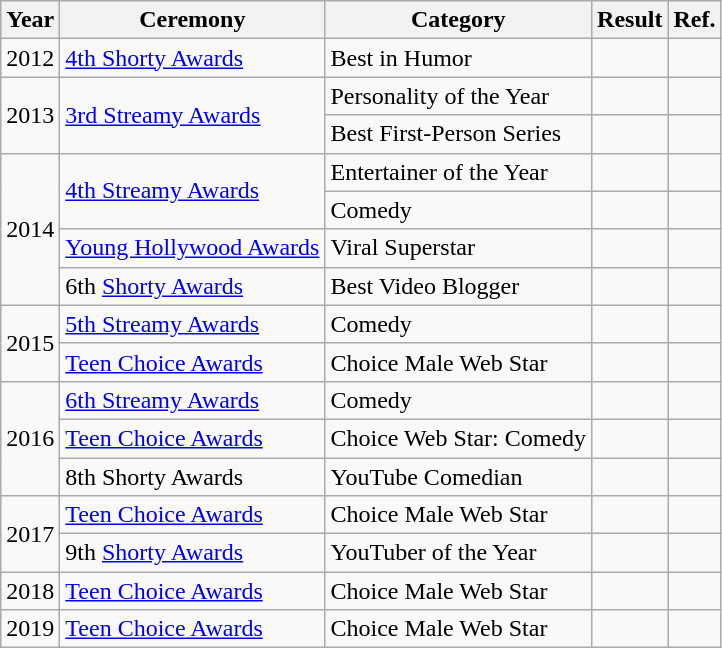<table class="wikitable sortable">
<tr>
<th>Year</th>
<th>Ceremony</th>
<th>Category</th>
<th>Result</th>
<th>Ref.</th>
</tr>
<tr>
<td>2012</td>
<td><a href='#'>4th Shorty Awards</a></td>
<td>Best in Humor</td>
<td></td>
<td></td>
</tr>
<tr>
<td rowspan="2">2013</td>
<td rowspan="2"><a href='#'>3rd Streamy Awards</a></td>
<td>Personality of the Year</td>
<td></td>
<td></td>
</tr>
<tr>
<td>Best First-Person Series</td>
<td></td>
<td></td>
</tr>
<tr>
<td rowspan="4">2014</td>
<td rowspan="2"><a href='#'>4th Streamy Awards</a></td>
<td>Entertainer of the Year</td>
<td></td>
<td></td>
</tr>
<tr>
<td>Comedy</td>
<td></td>
<td></td>
</tr>
<tr>
<td><a href='#'>Young Hollywood Awards</a></td>
<td>Viral Superstar</td>
<td></td>
<td></td>
</tr>
<tr>
<td>6th <a href='#'>Shorty Awards</a></td>
<td>Best Video Blogger</td>
<td></td>
<td></td>
</tr>
<tr>
<td rowspan="2">2015</td>
<td><a href='#'>5th Streamy Awards</a></td>
<td>Comedy</td>
<td></td>
<td></td>
</tr>
<tr>
<td><a href='#'>Teen Choice Awards</a></td>
<td>Choice Male Web Star</td>
<td></td>
<td></td>
</tr>
<tr>
<td rowspan="3">2016</td>
<td><a href='#'>6th Streamy Awards</a></td>
<td>Comedy</td>
<td></td>
<td></td>
</tr>
<tr>
<td><a href='#'>Teen Choice Awards</a></td>
<td>Choice Web Star: Comedy</td>
<td></td>
<td></td>
</tr>
<tr>
<td>8th Shorty Awards</td>
<td>YouTube Comedian</td>
<td></td>
<td></td>
</tr>
<tr>
<td rowspan="2">2017</td>
<td><a href='#'>Teen Choice Awards</a></td>
<td>Choice Male Web Star</td>
<td></td>
<td></td>
</tr>
<tr>
<td>9th <a href='#'>Shorty Awards</a></td>
<td>YouTuber of the Year</td>
<td></td>
<td></td>
</tr>
<tr>
<td rowspan="1">2018</td>
<td><a href='#'>Teen Choice Awards</a></td>
<td>Choice Male Web Star</td>
<td></td>
<td></td>
</tr>
<tr>
<td rowspan="1">2019</td>
<td><a href='#'>Teen Choice Awards</a></td>
<td>Choice Male Web Star</td>
<td></td>
<td></td>
</tr>
</table>
